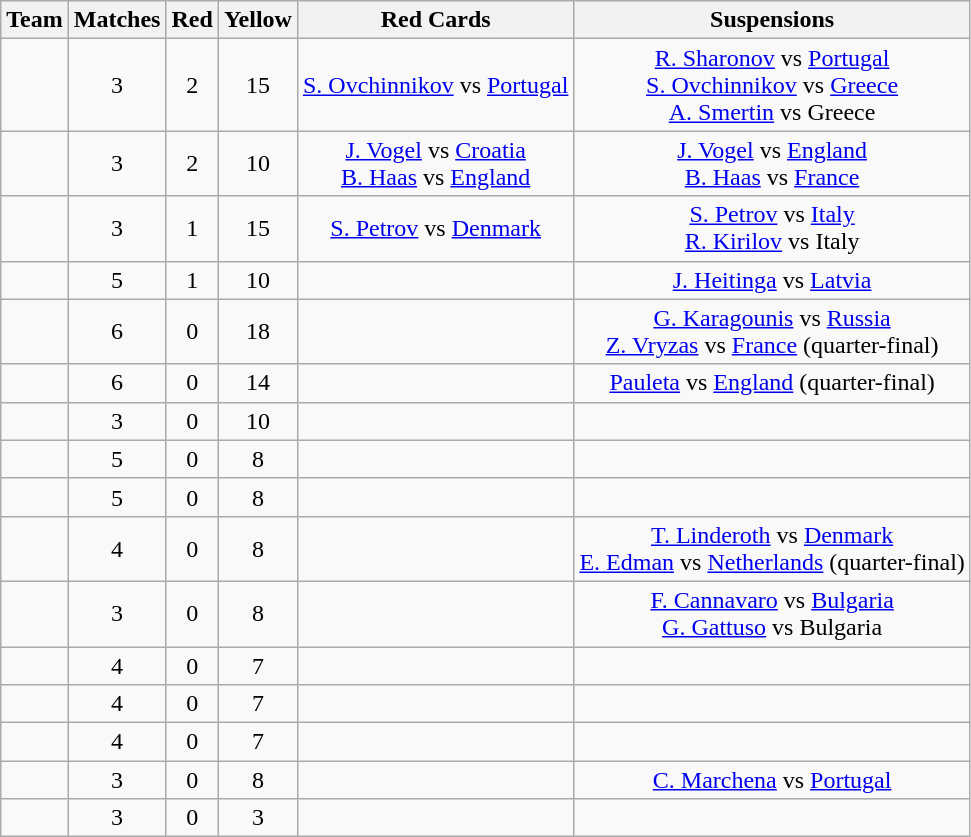<table class="wikitable" style="text-align:center;">
<tr>
<th>Team</th>
<th>Matches</th>
<th> Red</th>
<th> Yellow</th>
<th>Red Cards</th>
<th>Suspensions</th>
</tr>
<tr>
<td align="left"></td>
<td>3</td>
<td>2</td>
<td>15</td>
<td><a href='#'>S. Ovchinnikov</a> vs <a href='#'>Portugal</a></td>
<td><a href='#'>R. Sharonov</a> vs <a href='#'>Portugal</a><br><a href='#'>S. Ovchinnikov</a> vs <a href='#'>Greece</a><br><a href='#'>A. Smertin</a> vs Greece</td>
</tr>
<tr>
<td align="left"></td>
<td>3</td>
<td>2</td>
<td>10</td>
<td><a href='#'>J. Vogel</a> vs <a href='#'>Croatia</a><br><a href='#'>B. Haas</a> vs <a href='#'>England</a></td>
<td><a href='#'>J. Vogel</a> vs <a href='#'>England</a><br><a href='#'>B. Haas</a> vs <a href='#'>France</a></td>
</tr>
<tr>
<td align="left"></td>
<td>3</td>
<td>1</td>
<td>15</td>
<td><a href='#'>S. Petrov</a> vs <a href='#'>Denmark</a></td>
<td><a href='#'>S. Petrov</a> vs <a href='#'>Italy</a><br><a href='#'>R. Kirilov</a> vs Italy</td>
</tr>
<tr>
<td align="left"></td>
<td>5</td>
<td>1</td>
<td>10</td>
<td></td>
<td><a href='#'>J. Heitinga</a> vs <a href='#'>Latvia</a></td>
</tr>
<tr>
<td align="left"></td>
<td>6</td>
<td>0</td>
<td>18</td>
<td></td>
<td><a href='#'>G. Karagounis</a> vs <a href='#'>Russia</a><br><a href='#'>Z. Vryzas</a> vs <a href='#'>France</a> (quarter-final)</td>
</tr>
<tr>
<td align="left"></td>
<td>6</td>
<td>0</td>
<td>14</td>
<td></td>
<td><a href='#'>Pauleta</a> vs <a href='#'>England</a> (quarter-final)</td>
</tr>
<tr>
<td align="left"></td>
<td>3</td>
<td>0</td>
<td>10</td>
<td></td>
<td></td>
</tr>
<tr>
<td align="left"></td>
<td>5</td>
<td>0</td>
<td>8</td>
<td></td>
<td></td>
</tr>
<tr>
<td align="left"></td>
<td>5</td>
<td>0</td>
<td>8</td>
<td></td>
<td></td>
</tr>
<tr>
<td align="left"></td>
<td>4</td>
<td>0</td>
<td>8</td>
<td></td>
<td><a href='#'>T. Linderoth</a> vs <a href='#'>Denmark</a><br><a href='#'>E. Edman</a> vs <a href='#'>Netherlands</a> (quarter-final)</td>
</tr>
<tr>
<td align="left"></td>
<td>3</td>
<td>0</td>
<td>8</td>
<td></td>
<td><a href='#'>F. Cannavaro</a> vs <a href='#'>Bulgaria</a><br><a href='#'>G. Gattuso</a> vs Bulgaria</td>
</tr>
<tr>
<td align="left"></td>
<td>4</td>
<td>0</td>
<td>7</td>
<td></td>
<td></td>
</tr>
<tr>
<td align="left"></td>
<td>4</td>
<td>0</td>
<td>7</td>
<td></td>
<td></td>
</tr>
<tr>
<td align="left"></td>
<td>4</td>
<td>0</td>
<td>7</td>
<td></td>
<td></td>
</tr>
<tr>
<td align="left"></td>
<td>3</td>
<td>0</td>
<td>8</td>
<td></td>
<td><a href='#'>C. Marchena</a> vs <a href='#'>Portugal</a></td>
</tr>
<tr>
<td align="left"></td>
<td>3</td>
<td>0</td>
<td>3</td>
<td></td>
<td></td>
</tr>
</table>
